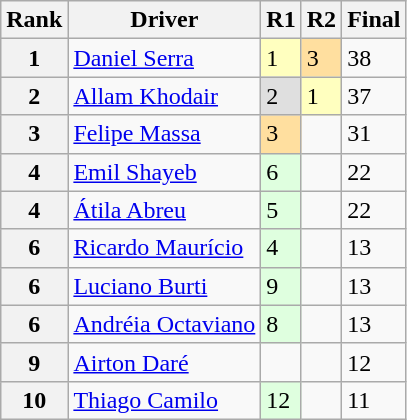<table class="wikitable">
<tr>
<th>Rank</th>
<th>Driver</th>
<th>R1</th>
<th>R2</th>
<th>Final</th>
</tr>
<tr>
<th>1</th>
<td> <a href='#'>Daniel Serra</a></td>
<td style="background:#ffffbf;">1</td>
<td style="background:#ffdf9f;">3</td>
<td>38</td>
</tr>
<tr>
<th>2</th>
<td> <a href='#'>Allam Khodair</a></td>
<td style="background:#dfdfdf;">2</td>
<td style="background:#ffffbf;">1</td>
<td>37</td>
</tr>
<tr>
<th>3</th>
<td> <a href='#'>Felipe Massa</a></td>
<td style="background:#ffdf9f;">3</td>
<td></td>
<td>31</td>
</tr>
<tr>
<th>4</th>
<td> <a href='#'>Emil Shayeb</a></td>
<td style="background:#dfffdf;">6</td>
<td></td>
<td>22</td>
</tr>
<tr>
<th>4</th>
<td> <a href='#'>Átila Abreu</a></td>
<td style="background:#dfffdf;">5</td>
<td></td>
<td>22</td>
</tr>
<tr>
<th>6</th>
<td> <a href='#'>Ricardo Maurício</a></td>
<td style="background:#dfffdf;">4</td>
<td></td>
<td>13</td>
</tr>
<tr>
<th>6</th>
<td> <a href='#'>Luciano Burti</a></td>
<td style="background:#dfffdf;">9</td>
<td></td>
<td>13</td>
</tr>
<tr>
<th>6</th>
<td> <a href='#'>Andréia Octaviano</a></td>
<td style="background:#dfffdf;">8</td>
<td></td>
<td>13</td>
</tr>
<tr>
<th>9</th>
<td> <a href='#'>Airton Daré</a></td>
<td></td>
<td></td>
<td>12</td>
</tr>
<tr>
<th>10</th>
<td> <a href='#'>Thiago Camilo</a></td>
<td style="background:#dfffdf;">12</td>
<td></td>
<td>11</td>
</tr>
</table>
